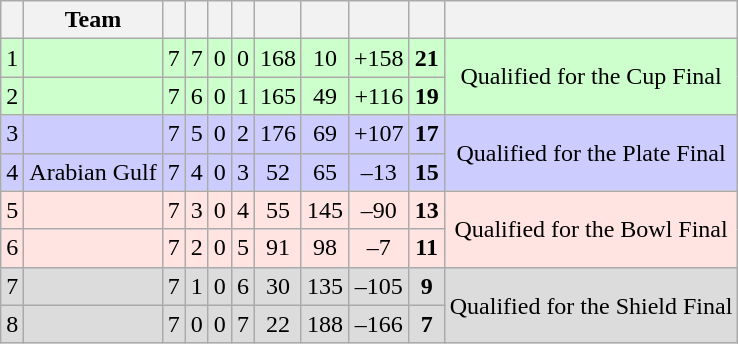<table class="wikitable" style="text-align: center;">
<tr>
<th></th>
<th>Team</th>
<th></th>
<th></th>
<th></th>
<th></th>
<th></th>
<th></th>
<th></th>
<th></th>
<th></th>
</tr>
<tr bgcolor="#ccffcc">
<td>1</td>
<td align="left"></td>
<td>7</td>
<td>7</td>
<td>0</td>
<td>0</td>
<td>168</td>
<td>10</td>
<td>+158</td>
<td><strong>21</strong></td>
<td rowspan="2">Qualified for the Cup Final</td>
</tr>
<tr bgcolor="#ccffcc">
<td>2</td>
<td align="left"></td>
<td>7</td>
<td>6</td>
<td>0</td>
<td>1</td>
<td>165</td>
<td>49</td>
<td>+116</td>
<td><strong>19</strong></td>
</tr>
<tr bgcolor="ccccff">
<td>3</td>
<td align="left"></td>
<td>7</td>
<td>5</td>
<td>0</td>
<td>2</td>
<td>176</td>
<td>69</td>
<td>+107</td>
<td><strong>17</strong></td>
<td rowspan="2">Qualified for the Plate Final</td>
</tr>
<tr bgcolor="ccccff">
<td>4</td>
<td align="left"> Arabian Gulf</td>
<td>7</td>
<td>4</td>
<td>0</td>
<td>3</td>
<td>52</td>
<td>65</td>
<td>–13</td>
<td><strong>15</strong></td>
</tr>
<tr bgcolor="FFE4E1">
<td>5</td>
<td align="left"></td>
<td>7</td>
<td>3</td>
<td>0</td>
<td>4</td>
<td>55</td>
<td>145</td>
<td>–90</td>
<td><strong>13</strong></td>
<td rowspan="2">Qualified for the Bowl Final</td>
</tr>
<tr bgcolor="FFE4E1">
<td>6</td>
<td align="left"></td>
<td>7</td>
<td>2</td>
<td>0</td>
<td>5</td>
<td>91</td>
<td>98</td>
<td>–7</td>
<td><strong>11</strong></td>
</tr>
<tr bgcolor="DCDCDC">
<td>7</td>
<td align="left"></td>
<td>7</td>
<td>1</td>
<td>0</td>
<td>6</td>
<td>30</td>
<td>135</td>
<td>–105</td>
<td><strong>9</strong></td>
<td rowspan="2">Qualified for the Shield Final</td>
</tr>
<tr bgcolor="DCDCDC">
<td>8</td>
<td align="left"></td>
<td>7</td>
<td>0</td>
<td>0</td>
<td>7</td>
<td>22</td>
<td>188</td>
<td>–166</td>
<td><strong>7</strong></td>
</tr>
</table>
